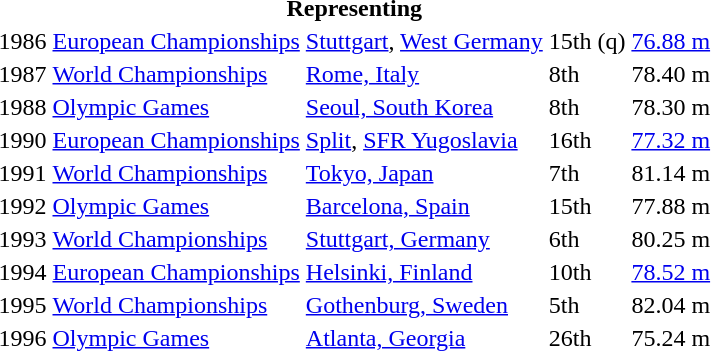<table>
<tr>
<th colspan="5">Representing </th>
</tr>
<tr>
<td>1986</td>
<td><a href='#'>European Championships</a></td>
<td><a href='#'>Stuttgart</a>, <a href='#'>West Germany</a></td>
<td>15th (q)</td>
<td><a href='#'>76.88 m</a></td>
</tr>
<tr>
<td>1987</td>
<td><a href='#'>World Championships</a></td>
<td><a href='#'>Rome, Italy</a></td>
<td>8th</td>
<td>78.40 m</td>
</tr>
<tr>
<td>1988</td>
<td><a href='#'>Olympic Games</a></td>
<td><a href='#'>Seoul, South Korea</a></td>
<td>8th</td>
<td>78.30 m</td>
</tr>
<tr>
<td>1990</td>
<td><a href='#'>European Championships</a></td>
<td><a href='#'>Split</a>, <a href='#'>SFR Yugoslavia</a></td>
<td>16th</td>
<td><a href='#'>77.32 m</a></td>
</tr>
<tr>
<td>1991</td>
<td><a href='#'>World Championships</a></td>
<td><a href='#'>Tokyo, Japan</a></td>
<td>7th</td>
<td>81.14 m</td>
</tr>
<tr>
<td>1992</td>
<td><a href='#'>Olympic Games</a></td>
<td><a href='#'>Barcelona, Spain</a></td>
<td>15th</td>
<td>77.88 m</td>
</tr>
<tr>
<td>1993</td>
<td><a href='#'>World Championships</a></td>
<td><a href='#'>Stuttgart, Germany</a></td>
<td>6th</td>
<td>80.25 m</td>
</tr>
<tr>
<td>1994</td>
<td><a href='#'>European Championships</a></td>
<td><a href='#'>Helsinki, Finland</a></td>
<td>10th</td>
<td><a href='#'>78.52 m</a></td>
</tr>
<tr>
<td>1995</td>
<td><a href='#'>World Championships</a></td>
<td><a href='#'>Gothenburg, Sweden</a></td>
<td>5th</td>
<td>82.04 m</td>
</tr>
<tr>
<td>1996</td>
<td><a href='#'>Olympic Games</a></td>
<td><a href='#'>Atlanta, Georgia</a></td>
<td>26th</td>
<td>75.24 m</td>
</tr>
</table>
